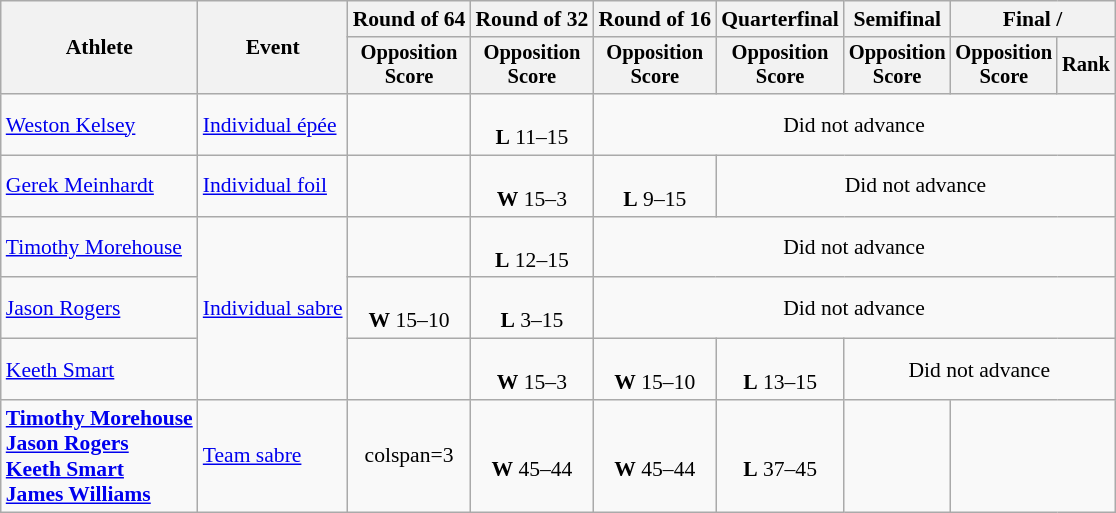<table class=wikitable style=font-size:90%;text-align:center>
<tr>
<th rowspan=2>Athlete</th>
<th rowspan=2>Event</th>
<th>Round of 64</th>
<th>Round of 32</th>
<th>Round of 16</th>
<th>Quarterfinal</th>
<th>Semifinal</th>
<th colspan=2>Final / </th>
</tr>
<tr style=font-size:95%>
<th>Opposition <br> Score</th>
<th>Opposition <br> Score</th>
<th>Opposition <br> Score</th>
<th>Opposition <br> Score</th>
<th>Opposition <br> Score</th>
<th>Opposition <br> Score</th>
<th>Rank</th>
</tr>
<tr>
<td align=left><a href='#'>Weston Kelsey</a></td>
<td align=left><a href='#'>Individual épée</a></td>
<td></td>
<td><br><strong>L</strong> 11–15</td>
<td colspan=5>Did not advance</td>
</tr>
<tr>
<td align=left><a href='#'>Gerek Meinhardt</a></td>
<td align=left><a href='#'>Individual foil</a></td>
<td></td>
<td><br><strong>W</strong> 15–3</td>
<td><br><strong>L</strong> 9–15</td>
<td colspan=4>Did not advance</td>
</tr>
<tr>
<td align=left><a href='#'>Timothy Morehouse</a></td>
<td align=left rowspan=3><a href='#'>Individual sabre</a></td>
<td></td>
<td><br><strong>L</strong> 12–15</td>
<td colspan=5>Did not advance</td>
</tr>
<tr>
<td align=left><a href='#'>Jason Rogers</a></td>
<td><br><strong>W</strong> 15–10</td>
<td><br><strong>L</strong> 3–15</td>
<td colspan=5>Did not advance</td>
</tr>
<tr>
<td align=left><a href='#'>Keeth Smart</a></td>
<td></td>
<td><br><strong>W</strong> 15–3</td>
<td><br><strong>W</strong> 15–10</td>
<td><br><strong>L</strong> 13–15</td>
<td colspan=3>Did not advance</td>
</tr>
<tr>
<td align=left><strong><a href='#'>Timothy Morehouse</a><br><a href='#'>Jason Rogers</a><br><a href='#'>Keeth Smart</a><br><a href='#'>James Williams</a></strong></td>
<td align=left><a href='#'>Team sabre</a></td>
<td>colspan=3 </td>
<td><br><strong>W</strong> 45–44</td>
<td><br><strong>W</strong> 45–44</td>
<td><br><strong>L</strong> 37–45</td>
<td></td>
</tr>
</table>
